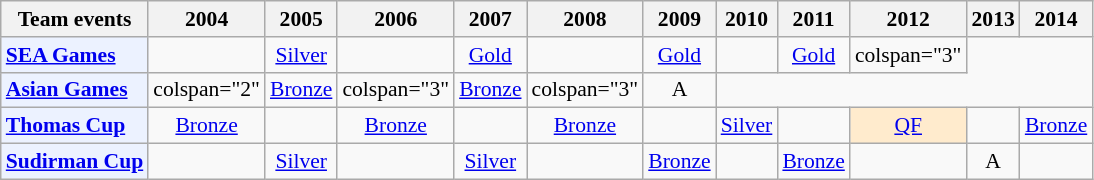<table class="wikitable" style="font-size: 90%; text-align:center">
<tr>
<th>Team events</th>
<th>2004</th>
<th>2005</th>
<th>2006</th>
<th>2007</th>
<th>2008</th>
<th>2009</th>
<th>2010</th>
<th>2011</th>
<th>2012</th>
<th>2013</th>
<th>2014</th>
</tr>
<tr>
<td bgcolor="#ECF2FF"; align="left"><strong><a href='#'>SEA Games</a></strong></td>
<td></td>
<td> <a href='#'>Silver</a></td>
<td></td>
<td> <a href='#'>Gold</a></td>
<td></td>
<td> <a href='#'>Gold</a></td>
<td></td>
<td> <a href='#'>Gold</a></td>
<td>colspan="3" </td>
</tr>
<tr>
<td bgcolor="#ECF2FF"; align="left"><strong><a href='#'>Asian Games</a></strong></td>
<td>colspan="2" </td>
<td> <a href='#'>Bronze</a></td>
<td>colspan="3" </td>
<td> <a href='#'>Bronze</a></td>
<td>colspan="3" </td>
<td>A</td>
</tr>
<tr>
<td bgcolor="#ECF2FF"; align="left"><strong><a href='#'>Thomas Cup</a></strong></td>
<td> <a href='#'>Bronze</a></td>
<td></td>
<td> <a href='#'>Bronze</a></td>
<td></td>
<td> <a href='#'>Bronze</a></td>
<td></td>
<td> <a href='#'>Silver</a></td>
<td></td>
<td bgcolor=FFEBCD><a href='#'>QF</a></td>
<td></td>
<td> <a href='#'>Bronze</a></td>
</tr>
<tr>
<td bgcolor="#ECF2FF"; align="left"><strong><a href='#'>Sudirman Cup</a></strong></td>
<td></td>
<td> <a href='#'>Silver</a></td>
<td></td>
<td> <a href='#'>Silver</a></td>
<td></td>
<td> <a href='#'>Bronze</a></td>
<td></td>
<td> <a href='#'>Bronze</a></td>
<td></td>
<td>A</td>
<td></td>
</tr>
</table>
